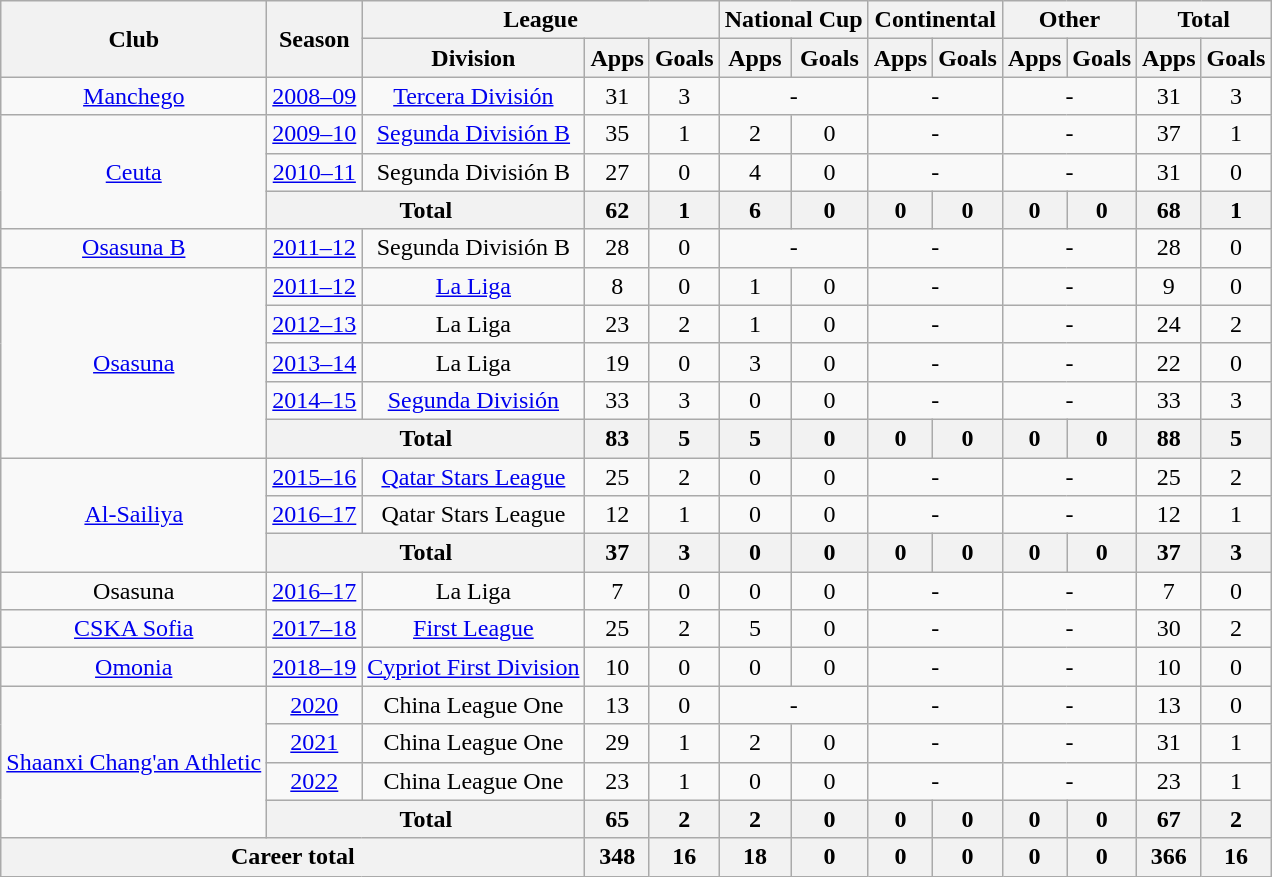<table class="wikitable" style="text-align: center">
<tr>
<th rowspan="2">Club</th>
<th rowspan="2">Season</th>
<th colspan="3">League</th>
<th colspan="2">National Cup</th>
<th colspan="2">Continental</th>
<th colspan="2">Other</th>
<th colspan="2">Total</th>
</tr>
<tr>
<th>Division</th>
<th>Apps</th>
<th>Goals</th>
<th>Apps</th>
<th>Goals</th>
<th>Apps</th>
<th>Goals</th>
<th>Apps</th>
<th>Goals</th>
<th>Apps</th>
<th>Goals</th>
</tr>
<tr>
<td><a href='#'>Manchego</a></td>
<td><a href='#'>2008–09</a></td>
<td><a href='#'>Tercera División</a></td>
<td>31</td>
<td>3</td>
<td colspan="2">-</td>
<td colspan="2">-</td>
<td colspan="2">-</td>
<td>31</td>
<td>3</td>
</tr>
<tr>
<td rowspan=3><a href='#'>Ceuta</a></td>
<td><a href='#'>2009–10</a></td>
<td><a href='#'>Segunda División B</a></td>
<td>35</td>
<td>1</td>
<td>2</td>
<td>0</td>
<td colspan="2">-</td>
<td colspan="2">-</td>
<td>37</td>
<td>1</td>
</tr>
<tr>
<td><a href='#'>2010–11</a></td>
<td>Segunda División B</td>
<td>27</td>
<td>0</td>
<td>4</td>
<td>0</td>
<td colspan="2">-</td>
<td colspan="2">-</td>
<td>31</td>
<td>0</td>
</tr>
<tr>
<th colspan=2>Total</th>
<th>62</th>
<th>1</th>
<th>6</th>
<th>0</th>
<th>0</th>
<th>0</th>
<th>0</th>
<th>0</th>
<th>68</th>
<th>1</th>
</tr>
<tr>
<td><a href='#'>Osasuna B</a></td>
<td><a href='#'>2011–12</a></td>
<td>Segunda División B</td>
<td>28</td>
<td>0</td>
<td colspan="2">-</td>
<td colspan="2">-</td>
<td colspan="2">-</td>
<td>28</td>
<td>0</td>
</tr>
<tr>
<td rowspan=5><a href='#'>Osasuna</a></td>
<td><a href='#'>2011–12</a></td>
<td><a href='#'>La Liga</a></td>
<td>8</td>
<td>0</td>
<td>1</td>
<td>0</td>
<td colspan="2">-</td>
<td colspan="2">-</td>
<td>9</td>
<td>0</td>
</tr>
<tr>
<td><a href='#'>2012–13</a></td>
<td>La Liga</td>
<td>23</td>
<td>2</td>
<td>1</td>
<td>0</td>
<td colspan="2">-</td>
<td colspan="2">-</td>
<td>24</td>
<td>2</td>
</tr>
<tr>
<td><a href='#'>2013–14</a></td>
<td>La Liga</td>
<td>19</td>
<td>0</td>
<td>3</td>
<td>0</td>
<td colspan="2">-</td>
<td colspan="2">-</td>
<td>22</td>
<td>0</td>
</tr>
<tr>
<td><a href='#'>2014–15</a></td>
<td><a href='#'>Segunda División</a></td>
<td>33</td>
<td>3</td>
<td>0</td>
<td>0</td>
<td colspan="2">-</td>
<td colspan="2">-</td>
<td>33</td>
<td>3</td>
</tr>
<tr>
<th colspan=2>Total</th>
<th>83</th>
<th>5</th>
<th>5</th>
<th>0</th>
<th>0</th>
<th>0</th>
<th>0</th>
<th>0</th>
<th>88</th>
<th>5</th>
</tr>
<tr>
<td rowspan=3><a href='#'>Al-Sailiya</a></td>
<td><a href='#'>2015–16</a></td>
<td><a href='#'>Qatar Stars League</a></td>
<td>25</td>
<td>2</td>
<td>0</td>
<td>0</td>
<td colspan="2">-</td>
<td colspan="2">-</td>
<td>25</td>
<td>2</td>
</tr>
<tr>
<td><a href='#'>2016–17</a></td>
<td>Qatar Stars League</td>
<td>12</td>
<td>1</td>
<td>0</td>
<td>0</td>
<td colspan="2">-</td>
<td colspan="2">-</td>
<td>12</td>
<td>1</td>
</tr>
<tr>
<th colspan=2>Total</th>
<th>37</th>
<th>3</th>
<th>0</th>
<th>0</th>
<th>0</th>
<th>0</th>
<th>0</th>
<th>0</th>
<th>37</th>
<th>3</th>
</tr>
<tr>
<td>Osasuna</td>
<td><a href='#'>2016–17</a></td>
<td>La Liga</td>
<td>7</td>
<td>0</td>
<td>0</td>
<td>0</td>
<td colspan="2">-</td>
<td colspan="2">-</td>
<td>7</td>
<td>0</td>
</tr>
<tr>
<td><a href='#'>CSKA Sofia</a></td>
<td><a href='#'>2017–18</a></td>
<td><a href='#'>First League</a></td>
<td>25</td>
<td>2</td>
<td>5</td>
<td>0</td>
<td colspan="2">-</td>
<td colspan="2">-</td>
<td>30</td>
<td>2</td>
</tr>
<tr>
<td><a href='#'>Omonia</a></td>
<td><a href='#'>2018–19</a></td>
<td><a href='#'>Cypriot First Division</a></td>
<td>10</td>
<td>0</td>
<td>0</td>
<td>0</td>
<td colspan="2">-</td>
<td colspan="2">-</td>
<td>10</td>
<td>0</td>
</tr>
<tr>
<td rowspan=4><a href='#'>Shaanxi Chang'an Athletic</a></td>
<td><a href='#'>2020</a></td>
<td>China League One</td>
<td>13</td>
<td>0</td>
<td colspan="2">-</td>
<td colspan="2">-</td>
<td colspan="2">-</td>
<td>13</td>
<td>0</td>
</tr>
<tr>
<td><a href='#'>2021</a></td>
<td>China League One</td>
<td>29</td>
<td>1</td>
<td>2</td>
<td>0</td>
<td colspan="2">-</td>
<td colspan="2">-</td>
<td>31</td>
<td>1</td>
</tr>
<tr>
<td><a href='#'>2022</a></td>
<td>China League One</td>
<td>23</td>
<td>1</td>
<td>0</td>
<td>0</td>
<td colspan="2">-</td>
<td colspan="2">-</td>
<td>23</td>
<td>1</td>
</tr>
<tr>
<th colspan=2>Total</th>
<th>65</th>
<th>2</th>
<th>2</th>
<th>0</th>
<th>0</th>
<th>0</th>
<th>0</th>
<th>0</th>
<th>67</th>
<th>2</th>
</tr>
<tr>
<th colspan=3>Career total</th>
<th>348</th>
<th>16</th>
<th>18</th>
<th>0</th>
<th>0</th>
<th>0</th>
<th>0</th>
<th>0</th>
<th>366</th>
<th>16</th>
</tr>
</table>
